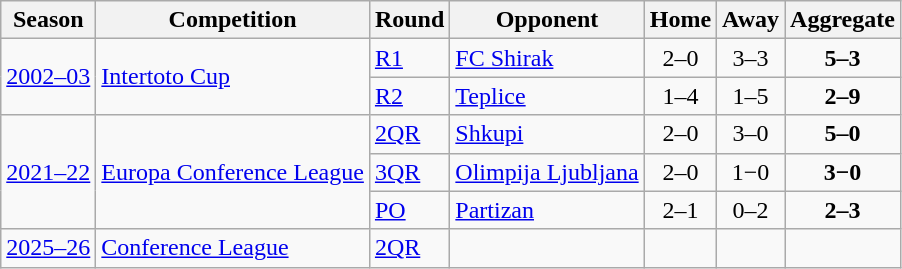<table class="wikitable">
<tr>
<th>Season</th>
<th>Competition</th>
<th>Round</th>
<th>Opponent</th>
<th>Home</th>
<th>Away</th>
<th>Aggregate</th>
</tr>
<tr>
<td rowspan="2"><a href='#'>2002–03</a></td>
<td rowspan="2"><a href='#'>Intertoto Cup</a></td>
<td><a href='#'>R1</a></td>
<td> <a href='#'>FC Shirak</a></td>
<td style="text-align:center;">2–0</td>
<td style="text-align:center;">3–3</td>
<td style="text-align:center;"><strong>5–3</strong></td>
</tr>
<tr>
<td><a href='#'>R2</a></td>
<td> <a href='#'>Teplice</a></td>
<td style="text-align:center;">1–4</td>
<td style="text-align:center;">1–5</td>
<td style="text-align:center;"><strong>2–9</strong></td>
</tr>
<tr>
<td rowspan=3><a href='#'>2021–22</a></td>
<td rowspan=3><a href='#'>Europa Conference League</a></td>
<td><a href='#'>2QR</a></td>
<td> <a href='#'>Shkupi</a></td>
<td style="text-align:center;">2–0</td>
<td style="text-align:center;">3–0</td>
<td style="text-align:center;"><strong>5–0</strong></td>
</tr>
<tr>
<td><a href='#'>3QR</a></td>
<td> <a href='#'>Olimpija Ljubljana</a></td>
<td style="text-align:center;">2–0</td>
<td style="text-align:center;">1−0</td>
<td style="text-align:center;"><strong>3−0</strong></td>
</tr>
<tr>
<td><a href='#'>PO</a></td>
<td> <a href='#'>Partizan</a></td>
<td style="text-align:center;">2–1</td>
<td style="text-align:center;">0–2</td>
<td style="text-align:center;"><strong>2–3</strong></td>
</tr>
<tr>
<td><a href='#'>2025–26</a></td>
<td><a href='#'>Conference League</a></td>
<td><a href='#'>2QR</a></td>
<td></td>
<td style="text-align:center;"></td>
<td style="text-align:center;"></td>
<td style="text-align:center;"></td>
</tr>
</table>
